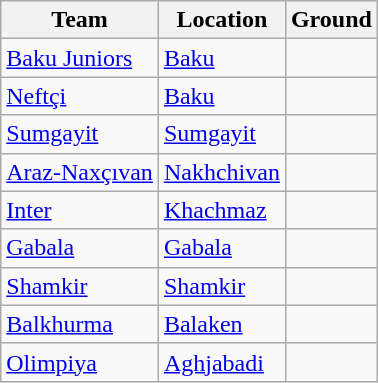<table class="wikitable sortable">
<tr>
<th>Team</th>
<th>Location</th>
<th>Ground</th>
</tr>
<tr>
<td><a href='#'>Baku Juniors</a></td>
<td><a href='#'>Baku</a></td>
<td></td>
</tr>
<tr>
<td><a href='#'>Neftçi</a></td>
<td><a href='#'>Baku</a></td>
<td></td>
</tr>
<tr>
<td><a href='#'>Sumgayit</a></td>
<td><a href='#'>Sumgayit</a></td>
<td></td>
</tr>
<tr>
<td><a href='#'>Araz-Naxçıvan</a></td>
<td><a href='#'>Nakhchivan</a></td>
<td></td>
</tr>
<tr>
<td><a href='#'>Inter</a></td>
<td><a href='#'>Khachmaz</a></td>
<td></td>
</tr>
<tr>
<td><a href='#'>Gabala</a></td>
<td><a href='#'>Gabala</a></td>
<td></td>
</tr>
<tr>
<td><a href='#'>Shamkir</a></td>
<td><a href='#'>Shamkir</a></td>
<td></td>
</tr>
<tr>
<td><a href='#'>Balkhurma</a></td>
<td><a href='#'>Balaken</a></td>
<td></td>
</tr>
<tr>
<td><a href='#'>Olimpiya</a></td>
<td><a href='#'>Aghjabadi</a></td>
<td></td>
</tr>
</table>
